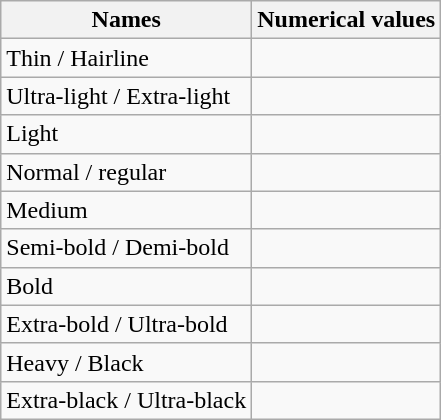<table class="wikitable">
<tr>
<th>Names</th>
<th>Numerical values</th>
</tr>
<tr>
<td>Thin / Hairline</td>
<td></td>
</tr>
<tr>
<td>Ultra-light / Extra-light</td>
<td></td>
</tr>
<tr>
<td>Light</td>
<td></td>
</tr>
<tr>
<td>Normal / regular</td>
<td></td>
</tr>
<tr>
<td>Medium</td>
<td></td>
</tr>
<tr>
<td>Semi-bold / Demi-bold</td>
<td></td>
</tr>
<tr>
<td>Bold</td>
<td></td>
</tr>
<tr>
<td>Extra-bold / Ultra-bold</td>
<td></td>
</tr>
<tr>
<td>Heavy / Black</td>
<td></td>
</tr>
<tr>
<td>Extra-black / Ultra-black</td>
<td></td>
</tr>
</table>
